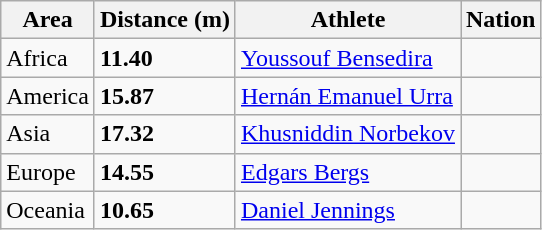<table class="wikitable">
<tr>
<th>Area</th>
<th>Distance (m)</th>
<th>Athlete</th>
<th>Nation</th>
</tr>
<tr>
<td>Africa</td>
<td><strong>11.40</strong></td>
<td><a href='#'>Youssouf Bensedira</a></td>
<td></td>
</tr>
<tr>
<td>America</td>
<td><strong>15.87</strong></td>
<td><a href='#'>Hernán Emanuel Urra</a></td>
<td></td>
</tr>
<tr>
<td>Asia</td>
<td><strong>17.32</strong> </td>
<td><a href='#'>Khusniddin Norbekov</a></td>
<td></td>
</tr>
<tr>
<td>Europe</td>
<td><strong>14.55</strong></td>
<td><a href='#'>Edgars Bergs</a></td>
<td></td>
</tr>
<tr>
<td>Oceania</td>
<td><strong>10.65</strong></td>
<td><a href='#'>Daniel Jennings</a></td>
<td></td>
</tr>
</table>
